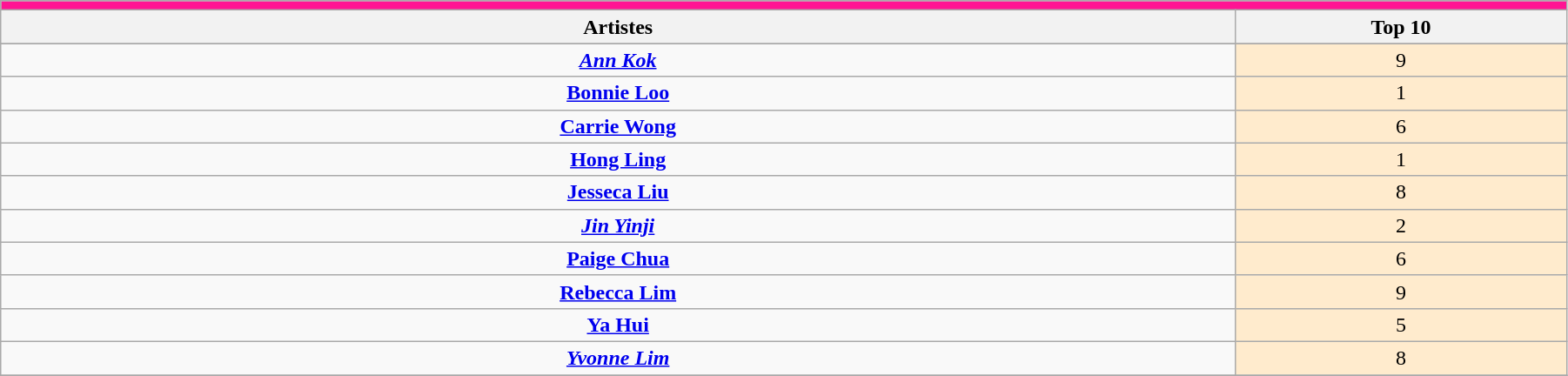<table class="wikitable" style="width:95%">
<tr bgcolor="#bebebe">
<td colspan=5 data-sort-value="ω" style="background-color:#FF1493; font-weight:bold; text-align:center;"></td>
</tr>
<tr>
<th width="4%">Artistes</th>
<th width="1%">Top 10</th>
</tr>
<tr>
</tr>
<tr>
<td align="center"><strong><em><a href='#'>Ann Kok</a></em></strong></td>
<td style="background:#FFEBCD; text-align:center;">9</td>
</tr>
<tr>
<td align="center"><strong><a href='#'>Bonnie Loo</a></strong></td>
<td style="background:#FFEBCD; text-align:center;">1</td>
</tr>
<tr>
<td align="center"><strong><a href='#'>Carrie Wong</a></strong></td>
<td style="background:#FFEBCD; text-align:center;">6</td>
</tr>
<tr>
<td align="center"><strong><a href='#'>Hong Ling</a></strong></td>
<td style="background:#FFEBCD; text-align:center;">1</td>
</tr>
<tr>
<td align="center"><strong><a href='#'>Jesseca Liu</a></strong></td>
<td style="background:#FFEBCD; text-align:center;">8</td>
</tr>
<tr>
<td align="center"><strong><em><a href='#'>Jin Yinji</a></em></strong></td>
<td style="background:#FFEBCD; text-align:center;">2</td>
</tr>
<tr>
<td align="center"><strong><a href='#'>Paige Chua</a></strong></td>
<td style="background:#FFEBCD; text-align:center;">6</td>
</tr>
<tr>
<td align="center"><strong><a href='#'>Rebecca Lim</a></strong></td>
<td style="background:#FFEBCD; text-align:center;">9</td>
</tr>
<tr>
<td align="center"><strong><a href='#'>Ya Hui</a></strong></td>
<td style="background:#FFEBCD; text-align:center;">5</td>
</tr>
<tr>
<td align="center"><strong><em><a href='#'>Yvonne Lim</a></em></strong></td>
<td style="background:#FFEBCD; text-align:center;">8</td>
</tr>
<tr>
</tr>
</table>
